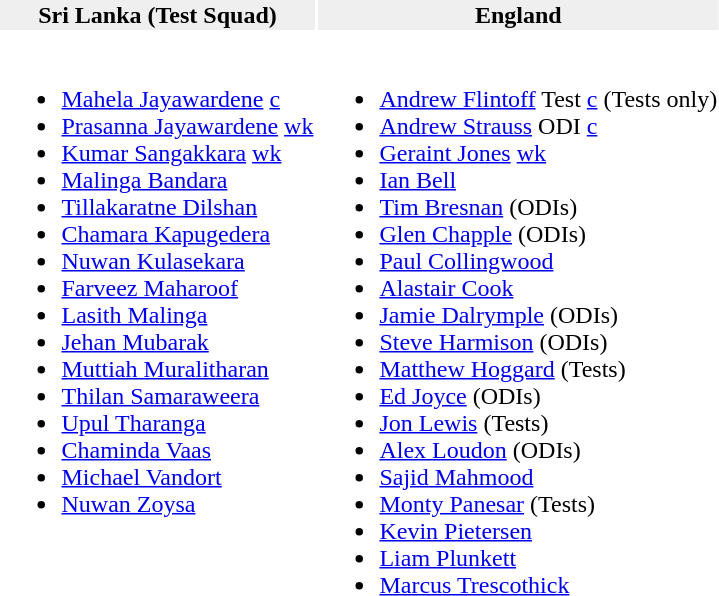<table>
<tr bgcolor="#efefef">
<th>Sri Lanka (Test Squad)</th>
<th>England </th>
</tr>
<tr valign="top">
<td><br><ul><li><a href='#'>Mahela Jayawardene</a> <a href='#'>c</a></li><li><a href='#'>Prasanna Jayawardene</a> <a href='#'>wk</a></li><li><a href='#'>Kumar Sangakkara</a> <a href='#'>wk</a></li><li><a href='#'>Malinga Bandara</a></li><li><a href='#'>Tillakaratne Dilshan</a></li><li><a href='#'>Chamara Kapugedera</a></li><li><a href='#'>Nuwan Kulasekara</a></li><li><a href='#'>Farveez Maharoof</a></li><li><a href='#'>Lasith Malinga</a></li><li><a href='#'>Jehan Mubarak</a></li><li><a href='#'>Muttiah Muralitharan</a></li><li><a href='#'>Thilan Samaraweera</a></li><li><a href='#'>Upul Tharanga</a></li><li><a href='#'>Chaminda Vaas</a></li><li><a href='#'>Michael Vandort</a></li><li><a href='#'>Nuwan Zoysa</a></li></ul></td>
<td><br><ul><li><a href='#'>Andrew Flintoff</a> Test <a href='#'>c</a> (Tests only)</li><li><a href='#'>Andrew Strauss</a> ODI <a href='#'>c</a></li><li><a href='#'>Geraint Jones</a> <a href='#'>wk</a></li><li><a href='#'>Ian Bell</a></li><li><a href='#'>Tim Bresnan</a> (ODIs)</li><li><a href='#'>Glen Chapple</a> (ODIs)</li><li><a href='#'>Paul Collingwood</a></li><li><a href='#'>Alastair Cook</a></li><li><a href='#'>Jamie Dalrymple</a> (ODIs)</li><li><a href='#'>Steve Harmison</a> (ODIs)</li><li><a href='#'>Matthew Hoggard</a> (Tests)</li><li><a href='#'>Ed Joyce</a> (ODIs)</li><li><a href='#'>Jon Lewis</a> (Tests)</li><li><a href='#'>Alex Loudon</a> (ODIs)</li><li><a href='#'>Sajid Mahmood</a></li><li><a href='#'>Monty Panesar</a> (Tests)</li><li><a href='#'>Kevin Pietersen</a></li><li><a href='#'>Liam Plunkett</a></li><li><a href='#'>Marcus Trescothick</a></li></ul></td>
</tr>
<tr>
</tr>
</table>
